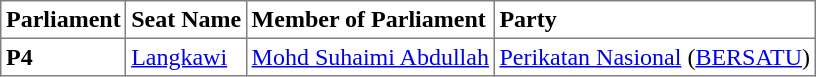<table class="toccolours sortable" border="1" cellpadding="3" style="border-collapse:collapse; text-align: left;">
<tr>
<th align="centre">Parliament</th>
<th>Seat Name</th>
<th>Member of Parliament</th>
<th>Party</th>
</tr>
<tr>
<th align="left">P4</th>
<td><a href='#'>Langkawi</a></td>
<td><a href='#'>Mohd Suhaimi Abdullah</a></td>
<td><a href='#'>Perikatan Nasional</a> (<a href='#'>BERSATU</a>)</td>
</tr>
</table>
